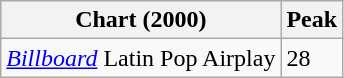<table class="wikitable">
<tr>
<th>Chart (2000)</th>
<th>Peak</th>
</tr>
<tr>
<td><em><a href='#'>Billboard</a></em> Latin Pop Airplay </td>
<td>28</td>
</tr>
</table>
